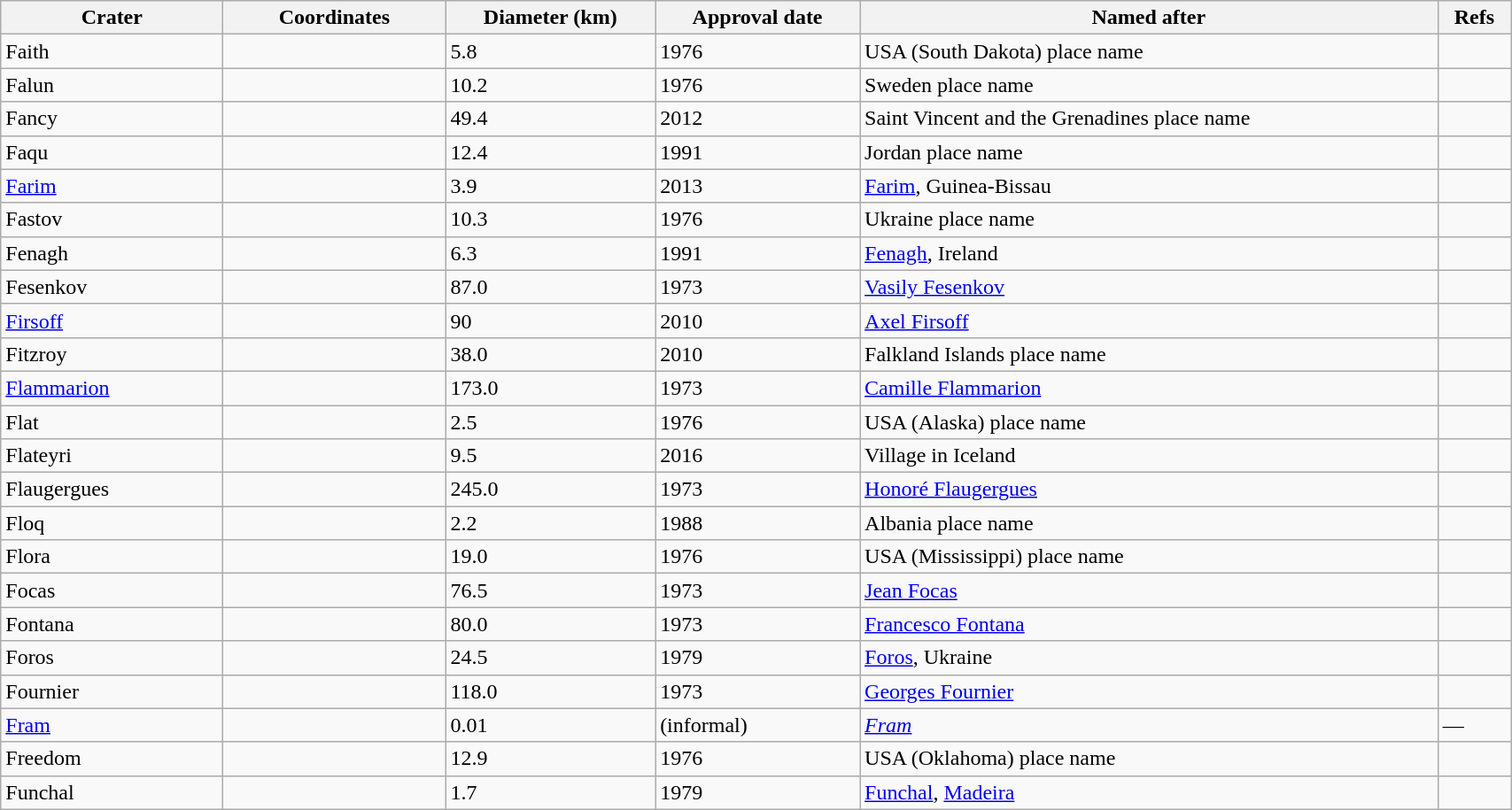<table class="wikitable" style="min-width: 90%;">
<tr>
<th style="width:10em">Crater</th>
<th style="width:10em">Coordinates</th>
<th>Diameter (km)</th>
<th>Approval date</th>
<th>Named after</th>
<th>Refs</th>
</tr>
<tr id="Faith">
<td>Faith</td>
<td></td>
<td>5.8</td>
<td>1976</td>
<td>USA (South Dakota) place name</td>
<td></td>
</tr>
<tr id="Falun">
<td>Falun</td>
<td></td>
<td>10.2</td>
<td>1976</td>
<td>Sweden place name</td>
<td></td>
</tr>
<tr id="Fancy">
<td>Fancy</td>
<td></td>
<td>49.4</td>
<td>2012</td>
<td>Saint Vincent and the Grenadines place name</td>
<td></td>
</tr>
<tr id="Faqu">
<td>Faqu</td>
<td></td>
<td>12.4</td>
<td>1991</td>
<td>Jordan place name</td>
<td></td>
</tr>
<tr id="Farim">
<td><a href='#'>Farim</a></td>
<td></td>
<td>3.9</td>
<td>2013</td>
<td><a href='#'>Farim</a>, Guinea-Bissau</td>
<td></td>
</tr>
<tr id="Fastov">
<td>Fastov</td>
<td></td>
<td>10.3</td>
<td>1976</td>
<td>Ukraine place name</td>
<td></td>
</tr>
<tr id="Fenagh">
<td>Fenagh</td>
<td></td>
<td>6.3</td>
<td>1991</td>
<td><a href='#'>Fenagh</a>, Ireland</td>
<td></td>
</tr>
<tr id="Fesenkov">
<td>Fesenkov</td>
<td></td>
<td>87.0</td>
<td>1973</td>
<td><a href='#'>Vasily Fesenkov</a></td>
<td></td>
</tr>
<tr id="Firsoff">
<td><a href='#'>Firsoff</a></td>
<td></td>
<td>90</td>
<td>2010</td>
<td><a href='#'>Axel Firsoff</a></td>
<td></td>
</tr>
<tr id="Fitzroy">
<td>Fitzroy</td>
<td></td>
<td>38.0</td>
<td>2010</td>
<td>Falkland Islands place name</td>
<td></td>
</tr>
<tr id="Flammarion">
<td><a href='#'>Flammarion</a></td>
<td></td>
<td>173.0</td>
<td>1973</td>
<td><a href='#'>Camille Flammarion</a></td>
<td></td>
</tr>
<tr id="Flat">
<td>Flat</td>
<td></td>
<td>2.5</td>
<td>1976</td>
<td>USA (Alaska) place name</td>
<td></td>
</tr>
<tr id="Flateyri">
<td>Flateyri</td>
<td></td>
<td>9.5</td>
<td>2016</td>
<td>Village in Iceland</td>
<td></td>
</tr>
<tr id="Flaugergues">
<td>Flaugergues</td>
<td></td>
<td>245.0</td>
<td>1973</td>
<td><a href='#'>Honoré Flaugergues</a></td>
<td></td>
</tr>
<tr id="Floq">
<td>Floq</td>
<td></td>
<td>2.2</td>
<td>1988</td>
<td>Albania place name</td>
<td></td>
</tr>
<tr id="Flora">
<td>Flora</td>
<td></td>
<td>19.0</td>
<td>1976</td>
<td>USA (Mississippi) place name</td>
<td></td>
</tr>
<tr id="Focas">
<td>Focas</td>
<td></td>
<td>76.5</td>
<td>1973</td>
<td><a href='#'>Jean Focas</a></td>
<td></td>
</tr>
<tr id="Fontana">
<td>Fontana</td>
<td></td>
<td>80.0</td>
<td>1973</td>
<td><a href='#'>Francesco Fontana</a></td>
<td></td>
</tr>
<tr id="Foros">
<td>Foros</td>
<td></td>
<td>24.5</td>
<td>1979</td>
<td><a href='#'>Foros</a>, Ukraine</td>
<td></td>
</tr>
<tr id="Fournier">
<td>Fournier</td>
<td></td>
<td>118.0</td>
<td>1973</td>
<td><a href='#'>Georges Fournier</a></td>
<td></td>
</tr>
<tr id="???">
<td><a href='#'>Fram</a></td>
<td></td>
<td>0.01</td>
<td>(informal)</td>
<td><em><a href='#'>Fram</a></em></td>
<td>—</td>
</tr>
<tr id="Freedom">
<td>Freedom</td>
<td></td>
<td>12.9</td>
<td>1976</td>
<td>USA (Oklahoma) place name</td>
<td></td>
</tr>
<tr id="Funchal">
<td>Funchal</td>
<td></td>
<td>1.7</td>
<td>1979</td>
<td><a href='#'>Funchal</a>, <a href='#'>Madeira</a></td>
<td></td>
</tr>
</table>
